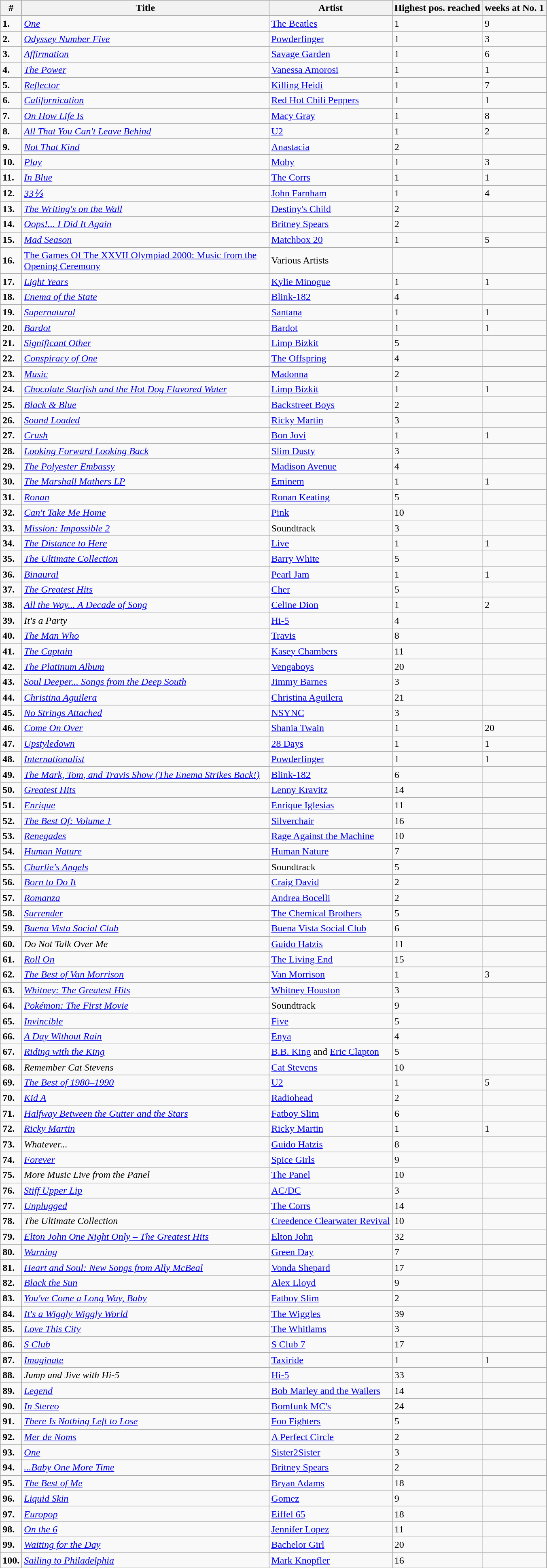<table class="wikitable">
<tr>
<th>#</th>
<th width="400">Title</th>
<th>Artist</th>
<th>Highest pos. reached</th>
<th>weeks at No. 1</th>
</tr>
<tr>
<td><strong>1.</strong></td>
<td><em><a href='#'>One</a></em></td>
<td><a href='#'>The Beatles</a></td>
<td>1</td>
<td>9</td>
</tr>
<tr>
<td><strong>2.</strong></td>
<td><em><a href='#'>Odyssey Number Five</a></em></td>
<td><a href='#'>Powderfinger</a></td>
<td>1</td>
<td>3</td>
</tr>
<tr>
<td><strong>3.</strong></td>
<td><em><a href='#'>Affirmation</a></em></td>
<td><a href='#'>Savage Garden</a></td>
<td>1</td>
<td>6</td>
</tr>
<tr>
<td><strong>4.</strong></td>
<td><em><a href='#'>The Power</a></em></td>
<td><a href='#'>Vanessa Amorosi</a></td>
<td>1</td>
<td>1 </td>
</tr>
<tr>
<td><strong>5.</strong></td>
<td><em><a href='#'>Reflector</a></em></td>
<td><a href='#'>Killing Heidi</a></td>
<td>1</td>
<td>7 </td>
</tr>
<tr>
<td><strong>6.</strong></td>
<td><em><a href='#'>Californication</a></em></td>
<td><a href='#'>Red Hot Chili Peppers</a></td>
<td>1</td>
<td>1 </td>
</tr>
<tr>
<td><strong>7.</strong></td>
<td><em><a href='#'>On How Life Is</a></em></td>
<td><a href='#'>Macy Gray</a></td>
<td>1</td>
<td>8 </td>
</tr>
<tr>
<td><strong>8.</strong></td>
<td><em><a href='#'>All That You Can't Leave Behind</a></em></td>
<td><a href='#'>U2</a></td>
<td>1</td>
<td>2</td>
</tr>
<tr>
<td><strong>9.</strong></td>
<td><em><a href='#'>Not That Kind</a></em></td>
<td><a href='#'>Anastacia</a></td>
<td>2</td>
<td></td>
</tr>
<tr>
<td><strong>10.</strong></td>
<td><em><a href='#'>Play</a></em></td>
<td><a href='#'>Moby</a></td>
<td>1</td>
<td>3 </td>
</tr>
<tr>
<td><strong>11.</strong></td>
<td><em><a href='#'>In Blue</a></em></td>
<td><a href='#'>The Corrs</a></td>
<td>1</td>
<td>1 </td>
</tr>
<tr>
<td><strong>12.</strong></td>
<td><em><a href='#'>33⅓</a></em></td>
<td><a href='#'>John Farnham</a></td>
<td>1</td>
<td>4 </td>
</tr>
<tr>
<td><strong>13.</strong></td>
<td><em><a href='#'>The Writing's on the Wall</a></em></td>
<td><a href='#'>Destiny's Child</a></td>
<td>2</td>
<td></td>
</tr>
<tr>
<td><strong>14.</strong></td>
<td><em><a href='#'>Oops!... I Did It Again</a></em></td>
<td><a href='#'>Britney Spears</a></td>
<td>2</td>
<td></td>
</tr>
<tr>
<td><strong>15.</strong></td>
<td><em><a href='#'>Mad Season</a></em></td>
<td><a href='#'>Matchbox 20</a></td>
<td>1</td>
<td>5 </td>
</tr>
<tr>
<td><strong>16.</strong></td>
<td><a href='#'>The Games Of The XXVII Olympiad 2000: Music from the Opening Ceremony</a></td>
<td Various Artists>Various Artists</td>
<td></td>
</tr>
<tr>
<td><strong>17.</strong></td>
<td><em><a href='#'>Light Years</a></em></td>
<td><a href='#'>Kylie Minogue</a></td>
<td>1</td>
<td>1 </td>
</tr>
<tr>
<td><strong>18.</strong></td>
<td><em><a href='#'>Enema of the State</a></em></td>
<td><a href='#'>Blink-182</a></td>
<td>4</td>
<td></td>
</tr>
<tr>
<td><strong>19.</strong></td>
<td><em><a href='#'>Supernatural</a></em></td>
<td><a href='#'>Santana</a></td>
<td>1</td>
<td>1 </td>
</tr>
<tr>
<td><strong>20.</strong></td>
<td><em><a href='#'>Bardot</a></em></td>
<td><a href='#'>Bardot</a></td>
<td>1</td>
<td>1 </td>
</tr>
<tr>
<td><strong>21.</strong></td>
<td><em><a href='#'>Significant Other</a></em></td>
<td><a href='#'>Limp Bizkit</a></td>
<td>5</td>
<td></td>
</tr>
<tr>
<td><strong>22.</strong></td>
<td><em><a href='#'>Conspiracy of One</a></em></td>
<td><a href='#'>The Offspring</a></td>
<td>4</td>
<td></td>
</tr>
<tr>
<td><strong>23.</strong></td>
<td><em><a href='#'>Music</a></em></td>
<td><a href='#'>Madonna</a></td>
<td>2</td>
<td></td>
</tr>
<tr>
<td><strong>24.</strong></td>
<td><em><a href='#'>Chocolate Starfish and the Hot Dog Flavored Water</a></em></td>
<td><a href='#'>Limp Bizkit</a></td>
<td>1</td>
<td>1 </td>
</tr>
<tr>
<td><strong>25.</strong></td>
<td><em><a href='#'>Black & Blue</a></em></td>
<td><a href='#'>Backstreet Boys</a></td>
<td>2</td>
<td></td>
</tr>
<tr>
<td><strong>26.</strong></td>
<td><em><a href='#'>Sound Loaded</a></em></td>
<td><a href='#'>Ricky Martin</a></td>
<td>3</td>
<td></td>
</tr>
<tr>
<td><strong>27.</strong></td>
<td><em><a href='#'>Crush</a></em></td>
<td><a href='#'>Bon Jovi</a></td>
<td>1</td>
<td>1</td>
</tr>
<tr>
<td><strong>28.</strong></td>
<td><em><a href='#'>Looking Forward Looking Back</a></em></td>
<td><a href='#'>Slim Dusty</a></td>
<td>3</td>
<td></td>
</tr>
<tr>
<td><strong>29.</strong></td>
<td><em><a href='#'>The Polyester Embassy</a></em></td>
<td><a href='#'>Madison Avenue</a></td>
<td>4</td>
<td></td>
</tr>
<tr>
<td><strong>30.</strong></td>
<td><em><a href='#'>The Marshall Mathers LP</a></em></td>
<td><a href='#'>Eminem</a></td>
<td>1</td>
<td>1</td>
</tr>
<tr>
<td><strong>31.</strong></td>
<td><em><a href='#'>Ronan</a></em></td>
<td><a href='#'>Ronan Keating</a></td>
<td>5</td>
<td></td>
</tr>
<tr>
<td><strong>32.</strong></td>
<td><em><a href='#'>Can't Take Me Home</a></em></td>
<td><a href='#'>Pink</a></td>
<td>10</td>
<td></td>
</tr>
<tr>
<td><strong>33.</strong></td>
<td><em><a href='#'>Mission: Impossible 2</a></em></td>
<td>Soundtrack</td>
<td>3</td>
<td></td>
</tr>
<tr>
<td><strong>34.</strong></td>
<td><em><a href='#'>The Distance to Here</a></em></td>
<td><a href='#'>Live</a></td>
<td>1</td>
<td>1</td>
</tr>
<tr>
<td><strong>35.</strong></td>
<td><em><a href='#'>The Ultimate Collection</a></em></td>
<td><a href='#'>Barry White</a></td>
<td>5</td>
<td></td>
</tr>
<tr>
<td><strong>36.</strong></td>
<td><em><a href='#'>Binaural</a></em></td>
<td><a href='#'>Pearl Jam</a></td>
<td>1</td>
<td>1</td>
</tr>
<tr>
<td><strong>37.</strong></td>
<td><em><a href='#'>The Greatest Hits</a></em></td>
<td><a href='#'>Cher</a></td>
<td>5</td>
<td></td>
</tr>
<tr>
<td><strong>38.</strong></td>
<td><em><a href='#'>All the Way... A Decade of Song</a></em></td>
<td><a href='#'>Celine Dion</a></td>
<td>1</td>
<td>2</td>
</tr>
<tr>
<td><strong>39.</strong></td>
<td><em>It's a Party</em></td>
<td><a href='#'>Hi-5</a></td>
<td>4</td>
<td></td>
</tr>
<tr>
<td><strong>40.</strong></td>
<td><em><a href='#'>The Man Who</a></em></td>
<td><a href='#'>Travis</a></td>
<td>8</td>
<td></td>
</tr>
<tr>
<td><strong>41.</strong></td>
<td><em><a href='#'>The Captain</a></em></td>
<td><a href='#'>Kasey Chambers</a></td>
<td>11</td>
<td></td>
</tr>
<tr>
<td><strong>42.</strong></td>
<td><em><a href='#'>The Platinum Album</a></em></td>
<td><a href='#'>Vengaboys</a></td>
<td>20</td>
<td></td>
</tr>
<tr>
<td><strong>43.</strong></td>
<td><em><a href='#'>Soul Deeper... Songs from the Deep South</a></em></td>
<td><a href='#'>Jimmy Barnes</a></td>
<td>3</td>
<td></td>
</tr>
<tr>
<td><strong>44.</strong></td>
<td><em><a href='#'>Christina Aguilera</a></em></td>
<td><a href='#'>Christina Aguilera</a></td>
<td>21</td>
<td></td>
</tr>
<tr>
<td><strong>45.</strong></td>
<td><em><a href='#'>No Strings Attached</a></em></td>
<td><a href='#'>NSYNC</a></td>
<td>3</td>
<td></td>
</tr>
<tr>
<td><strong>46.</strong></td>
<td><em><a href='#'>Come On Over</a></em></td>
<td><a href='#'>Shania Twain</a></td>
<td>1</td>
<td>20</td>
</tr>
<tr>
<td><strong>47.</strong></td>
<td><em><a href='#'>Upstyledown</a></em></td>
<td><a href='#'>28 Days</a></td>
<td>1</td>
<td>1</td>
</tr>
<tr>
<td><strong>48.</strong></td>
<td><em><a href='#'>Internationalist</a></em></td>
<td><a href='#'>Powderfinger</a></td>
<td>1</td>
<td>1</td>
</tr>
<tr>
<td><strong>49.</strong></td>
<td><em><a href='#'>The Mark, Tom, and Travis Show (The Enema Strikes Back!)</a></em></td>
<td><a href='#'>Blink-182</a></td>
<td>6</td>
<td></td>
</tr>
<tr>
<td><strong>50.</strong></td>
<td><em><a href='#'>Greatest Hits</a></em></td>
<td><a href='#'>Lenny Kravitz</a></td>
<td>14</td>
<td></td>
</tr>
<tr>
<td><strong>51.</strong></td>
<td><em><a href='#'>Enrique</a></em></td>
<td><a href='#'>Enrique Iglesias</a></td>
<td>11</td>
<td></td>
</tr>
<tr>
<td><strong>52.</strong></td>
<td><em><a href='#'>The Best Of: Volume 1</a></em></td>
<td><a href='#'>Silverchair</a></td>
<td>16</td>
<td></td>
</tr>
<tr>
<td><strong>53.</strong></td>
<td><em><a href='#'>Renegades</a></em></td>
<td><a href='#'>Rage Against the Machine</a></td>
<td>10</td>
<td></td>
</tr>
<tr>
<td><strong>54.</strong></td>
<td><em><a href='#'>Human Nature</a></em></td>
<td><a href='#'>Human Nature</a></td>
<td>7</td>
<td></td>
</tr>
<tr>
<td><strong>55.</strong></td>
<td><em><a href='#'>Charlie's Angels</a></em></td>
<td>Soundtrack</td>
<td>5</td>
<td></td>
</tr>
<tr>
<td><strong>56.</strong></td>
<td><em><a href='#'>Born to Do It</a></em></td>
<td><a href='#'>Craig David</a></td>
<td>2</td>
<td></td>
</tr>
<tr>
<td><strong>57.</strong></td>
<td><em><a href='#'>Romanza</a></em></td>
<td><a href='#'>Andrea Bocelli</a></td>
<td>2</td>
<td></td>
</tr>
<tr>
<td><strong>58.</strong></td>
<td><em><a href='#'>Surrender</a></em></td>
<td><a href='#'>The Chemical Brothers</a></td>
<td>5</td>
<td></td>
</tr>
<tr>
<td><strong>59.</strong></td>
<td><em><a href='#'>Buena Vista Social Club</a></em></td>
<td><a href='#'>Buena Vista Social Club</a></td>
<td>6</td>
<td></td>
</tr>
<tr>
<td><strong>60.</strong></td>
<td><em>Do Not Talk Over Me</em></td>
<td><a href='#'>Guido Hatzis</a></td>
<td>11</td>
<td></td>
</tr>
<tr>
<td><strong>61.</strong></td>
<td><em><a href='#'>Roll On</a></em></td>
<td><a href='#'>The Living End</a></td>
<td>15</td>
<td></td>
</tr>
<tr>
<td><strong>62.</strong></td>
<td><em><a href='#'>The Best of Van Morrison</a></em></td>
<td><a href='#'>Van Morrison</a></td>
<td>1</td>
<td>3</td>
</tr>
<tr>
<td><strong>63.</strong></td>
<td><em><a href='#'>Whitney: The Greatest Hits</a></em></td>
<td><a href='#'>Whitney Houston</a></td>
<td>3</td>
<td></td>
</tr>
<tr>
<td><strong>64.</strong></td>
<td><em><a href='#'>Pokémon: The First Movie</a></em></td>
<td>Soundtrack</td>
<td>9</td>
<td></td>
</tr>
<tr>
<td><strong>65.</strong></td>
<td><em><a href='#'>Invincible</a></em></td>
<td><a href='#'>Five</a></td>
<td>5</td>
<td></td>
</tr>
<tr>
<td><strong>66.</strong></td>
<td><em><a href='#'>A Day Without Rain</a></em></td>
<td><a href='#'>Enya</a></td>
<td>4</td>
<td></td>
</tr>
<tr>
<td><strong>67.</strong></td>
<td><em><a href='#'>Riding with the King</a></em></td>
<td><a href='#'>B.B. King</a> and <a href='#'>Eric Clapton</a></td>
<td>5</td>
<td></td>
</tr>
<tr>
<td><strong>68.</strong></td>
<td><em>Remember Cat Stevens</em></td>
<td><a href='#'>Cat Stevens</a></td>
<td>10</td>
<td></td>
</tr>
<tr>
<td><strong>69.</strong></td>
<td><em><a href='#'>The Best of 1980–1990</a></em></td>
<td><a href='#'>U2</a></td>
<td>1</td>
<td>5</td>
</tr>
<tr>
<td><strong>70.</strong></td>
<td><em><a href='#'>Kid A</a></em></td>
<td><a href='#'>Radiohead</a></td>
<td>2</td>
<td></td>
</tr>
<tr>
<td><strong>71.</strong></td>
<td><em><a href='#'>Halfway Between the Gutter and the Stars</a></em></td>
<td><a href='#'>Fatboy Slim</a></td>
<td>6</td>
<td></td>
</tr>
<tr>
<td><strong>72.</strong></td>
<td><em><a href='#'>Ricky Martin</a></em></td>
<td><a href='#'>Ricky Martin</a></td>
<td>1</td>
<td>1</td>
</tr>
<tr>
<td><strong>73.</strong></td>
<td><em>Whatever...</em></td>
<td><a href='#'>Guido Hatzis</a></td>
<td>8</td>
<td></td>
</tr>
<tr>
<td><strong>74.</strong></td>
<td><em><a href='#'>Forever</a></em></td>
<td><a href='#'>Spice Girls</a></td>
<td>9</td>
<td></td>
</tr>
<tr>
<td><strong>75.</strong></td>
<td><em>More Music Live from the Panel</em></td>
<td><a href='#'>The Panel</a></td>
<td>10</td>
<td></td>
</tr>
<tr>
<td><strong>76.</strong></td>
<td><em><a href='#'>Stiff Upper Lip</a></em></td>
<td><a href='#'>AC/DC</a></td>
<td>3</td>
<td></td>
</tr>
<tr>
<td><strong>77.</strong></td>
<td><em><a href='#'>Unplugged</a></em></td>
<td><a href='#'>The Corrs</a></td>
<td>14</td>
<td></td>
</tr>
<tr>
<td><strong>78.</strong></td>
<td><em>The Ultimate Collection</em></td>
<td><a href='#'>Creedence Clearwater Revival</a></td>
<td>10</td>
<td></td>
</tr>
<tr>
<td><strong>79.</strong></td>
<td><em><a href='#'>Elton John One Night Only – The Greatest Hits</a></em></td>
<td><a href='#'>Elton John</a></td>
<td>32</td>
<td></td>
</tr>
<tr>
<td><strong>80.</strong></td>
<td><em><a href='#'>Warning</a></em></td>
<td><a href='#'>Green Day</a></td>
<td>7</td>
<td></td>
</tr>
<tr>
<td><strong>81.</strong></td>
<td><em><a href='#'>Heart and Soul: New Songs from Ally McBeal</a></em></td>
<td><a href='#'>Vonda Shepard</a></td>
<td>17</td>
<td></td>
</tr>
<tr>
<td><strong>82.</strong></td>
<td><em><a href='#'>Black the Sun</a></em></td>
<td><a href='#'>Alex Lloyd</a></td>
<td>9</td>
<td></td>
</tr>
<tr>
<td><strong>83.</strong></td>
<td><em><a href='#'>You've Come a Long Way, Baby</a></em></td>
<td><a href='#'>Fatboy Slim</a></td>
<td>2</td>
<td></td>
</tr>
<tr>
<td><strong>84.</strong></td>
<td><em><a href='#'>It's a Wiggly Wiggly World</a></em></td>
<td><a href='#'>The Wiggles</a></td>
<td>39</td>
<td></td>
</tr>
<tr>
<td><strong>85.</strong></td>
<td><em><a href='#'>Love This City</a></em></td>
<td><a href='#'>The Whitlams</a></td>
<td>3</td>
<td></td>
</tr>
<tr>
<td><strong>86.</strong></td>
<td><em><a href='#'>S Club</a></em></td>
<td><a href='#'>S Club 7</a></td>
<td>17</td>
<td></td>
</tr>
<tr>
<td><strong>87.</strong></td>
<td><em><a href='#'>Imaginate</a></em></td>
<td><a href='#'>Taxiride</a></td>
<td>1</td>
<td>1</td>
</tr>
<tr>
<td><strong>88.</strong></td>
<td><em>Jump and Jive with Hi-5</em></td>
<td><a href='#'>Hi-5</a></td>
<td>33</td>
<td></td>
</tr>
<tr>
<td><strong>89.</strong></td>
<td><em><a href='#'>Legend</a></em></td>
<td><a href='#'>Bob Marley and the Wailers</a></td>
<td>14</td>
<td></td>
</tr>
<tr>
<td><strong>90.</strong></td>
<td><em><a href='#'>In Stereo</a></em></td>
<td><a href='#'>Bomfunk MC's</a></td>
<td>24</td>
<td></td>
</tr>
<tr>
<td><strong>91.</strong></td>
<td><em><a href='#'>There Is Nothing Left to Lose</a></em></td>
<td><a href='#'>Foo Fighters</a></td>
<td>5</td>
<td></td>
</tr>
<tr>
<td><strong>92.</strong></td>
<td><em><a href='#'>Mer de Noms</a></em></td>
<td><a href='#'>A Perfect Circle</a></td>
<td>2</td>
<td></td>
</tr>
<tr>
<td><strong>93.</strong></td>
<td><em><a href='#'>One</a></em></td>
<td><a href='#'>Sister2Sister</a></td>
<td>3</td>
<td></td>
</tr>
<tr>
<td><strong>94.</strong></td>
<td><em><a href='#'>...Baby One More Time</a></em></td>
<td><a href='#'>Britney Spears</a></td>
<td>2</td>
<td></td>
</tr>
<tr>
<td><strong>95.</strong></td>
<td><em><a href='#'>The Best of Me</a></em></td>
<td><a href='#'>Bryan Adams</a></td>
<td>18</td>
<td></td>
</tr>
<tr>
<td><strong>96.</strong></td>
<td><em><a href='#'>Liquid Skin</a></em></td>
<td><a href='#'>Gomez</a></td>
<td>9</td>
<td></td>
</tr>
<tr>
<td><strong>97.</strong></td>
<td><em><a href='#'>Europop</a></em></td>
<td><a href='#'>Eiffel 65</a></td>
<td>18</td>
<td></td>
</tr>
<tr>
<td><strong>98.</strong></td>
<td><em><a href='#'>On the 6</a></em></td>
<td><a href='#'>Jennifer Lopez</a></td>
<td>11</td>
<td></td>
</tr>
<tr>
<td><strong>99.</strong></td>
<td><em><a href='#'>Waiting for the Day</a></em></td>
<td><a href='#'>Bachelor Girl</a></td>
<td>20</td>
<td></td>
</tr>
<tr>
<td><strong>100.</strong></td>
<td><em><a href='#'>Sailing to Philadelphia</a></em></td>
<td><a href='#'>Mark Knopfler</a></td>
<td>16</td>
<td></td>
</tr>
</table>
